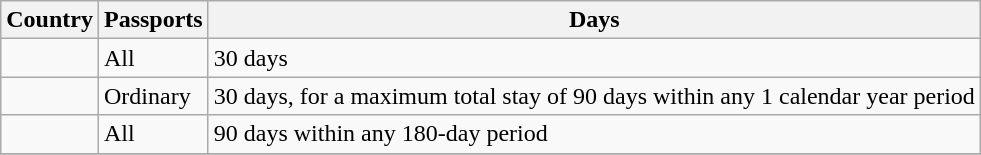<table class="wikitable">
<tr>
<th>Country</th>
<th>Passports</th>
<th>Days</th>
</tr>
<tr>
<td></td>
<td>All</td>
<td>30 days</td>
</tr>
<tr>
<td></td>
<td>Ordinary</td>
<td>30 days, for a maximum total stay of 90 days within any 1 calendar year period</td>
</tr>
<tr>
<td></td>
<td>All</td>
<td>90 days within any 180-day period</td>
</tr>
<tr>
</tr>
</table>
